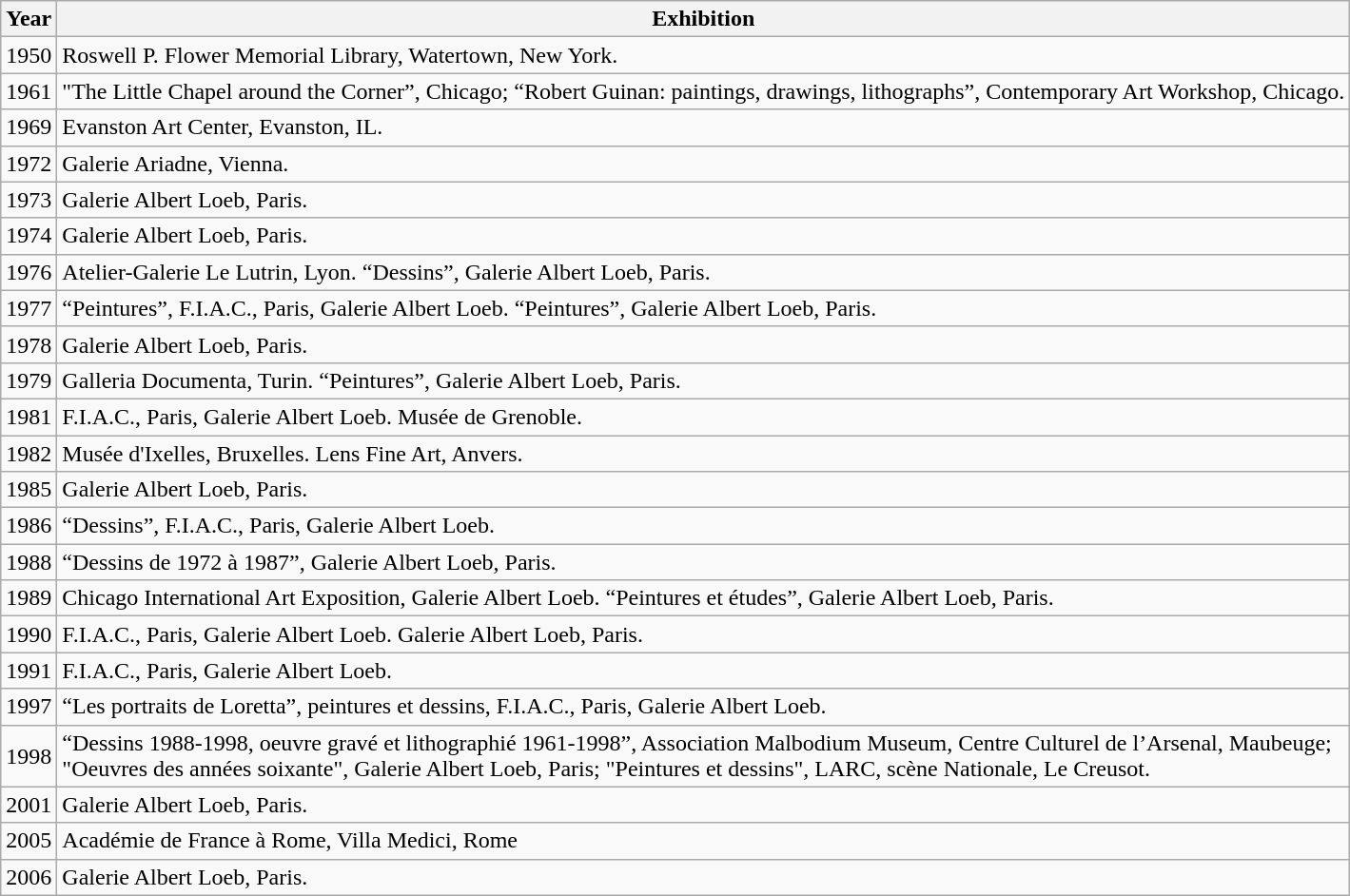<table class="wikitable">
<tr>
<th>Year</th>
<th>Exhibition</th>
</tr>
<tr>
<td>1950</td>
<td>Roswell P. Flower Memorial Library, Watertown, New York.</td>
</tr>
<tr>
<td>1961</td>
<td>"The Little Chapel around the Corner”, Chicago; “Robert Guinan: paintings, drawings, lithographs”, Contemporary Art Workshop, Chicago.</td>
</tr>
<tr>
<td>1969</td>
<td>Evanston Art Center, Evanston, IL.</td>
</tr>
<tr>
<td>1972</td>
<td>Galerie Ariadne, Vienna.</td>
</tr>
<tr>
<td>1973</td>
<td>Galerie Albert Loeb, Paris.</td>
</tr>
<tr>
<td>1974</td>
<td>Galerie Albert Loeb, Paris.</td>
</tr>
<tr>
<td>1976</td>
<td>Atelier-Galerie Le Lutrin, Lyon. “Dessins”, Galerie Albert Loeb, Paris.</td>
</tr>
<tr>
<td>1977</td>
<td>“Peintures”, F.I.A.C., Paris, Galerie Albert Loeb. “Peintures”, Galerie Albert Loeb, Paris.</td>
</tr>
<tr>
<td>1978</td>
<td>Galerie Albert Loeb, Paris.</td>
</tr>
<tr>
<td>1979</td>
<td>Galleria Documenta, Turin. “Peintures”, Galerie Albert Loeb, Paris.</td>
</tr>
<tr>
<td>1981</td>
<td>F.I.A.C., Paris, Galerie Albert Loeb. Musée de Grenoble.</td>
</tr>
<tr>
<td>1982</td>
<td>Musée d'Ixelles, Bruxelles. Lens Fine Art, Anvers.</td>
</tr>
<tr>
<td>1985</td>
<td>Galerie Albert Loeb, Paris.</td>
</tr>
<tr>
<td>1986</td>
<td>“Dessins”, F.I.A.C., Paris, Galerie Albert Loeb.</td>
</tr>
<tr>
<td>1988</td>
<td>“Dessins de 1972 à 1987”, Galerie Albert Loeb, Paris.</td>
</tr>
<tr>
<td>1989</td>
<td>Chicago International Art Exposition, Galerie Albert Loeb. “Peintures et études”, Galerie Albert Loeb, Paris.</td>
</tr>
<tr>
<td>1990</td>
<td>F.I.A.C., Paris, Galerie Albert Loeb. Galerie Albert Loeb, Paris.</td>
</tr>
<tr>
<td>1991</td>
<td>F.I.A.C., Paris, Galerie Albert Loeb.</td>
</tr>
<tr>
<td>1997</td>
<td>“Les portraits de Loretta”, peintures et dessins, F.I.A.C., Paris, Galerie Albert Loeb.</td>
</tr>
<tr>
<td>1998</td>
<td>“Dessins 1988-1998, oeuvre gravé et lithographié 1961-1998”, Association Malbodium Museum, Centre Culturel de l’Arsenal, Maubeuge;<br>"Oeuvres des années soixante", Galerie Albert Loeb, Paris; "Peintures et dessins", LARC, scène Nationale, Le Creusot.</td>
</tr>
<tr>
<td>2001</td>
<td>Galerie Albert Loeb, Paris.</td>
</tr>
<tr>
<td>2005</td>
<td>Académie de France à Rome, Villa Medici, Rome</td>
</tr>
<tr>
<td>2006</td>
<td>Galerie Albert Loeb, Paris.</td>
</tr>
</table>
